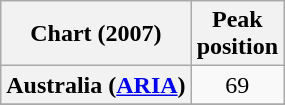<table class="wikitable sortable plainrowheaders" style="text-align:center">
<tr>
<th>Chart (2007)</th>
<th>Peak<br>position</th>
</tr>
<tr>
<th scope="row">Australia (<a href='#'>ARIA</a>)</th>
<td>69</td>
</tr>
<tr>
</tr>
</table>
